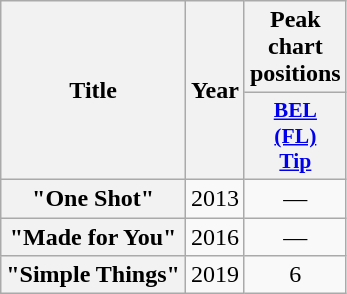<table class="wikitable plainrowheaders" style="text-align:center">
<tr>
<th scope="col" rowspan="2">Title</th>
<th scope="col" rowspan="2">Year</th>
<th scope="col" colspan="1">Peak chart positions</th>
</tr>
<tr>
<th scope="col" style="width:3em;font-size:90%;"><a href='#'>BEL<br>(FL)<br>Tip</a><br></th>
</tr>
<tr>
<th scope="row">"One Shot"</th>
<td>2013</td>
<td>—</td>
</tr>
<tr>
<th scope="row">"Made for You"</th>
<td>2016</td>
<td>—</td>
</tr>
<tr>
<th scope="row">"Simple Things"<br></th>
<td>2019</td>
<td>6</td>
</tr>
</table>
